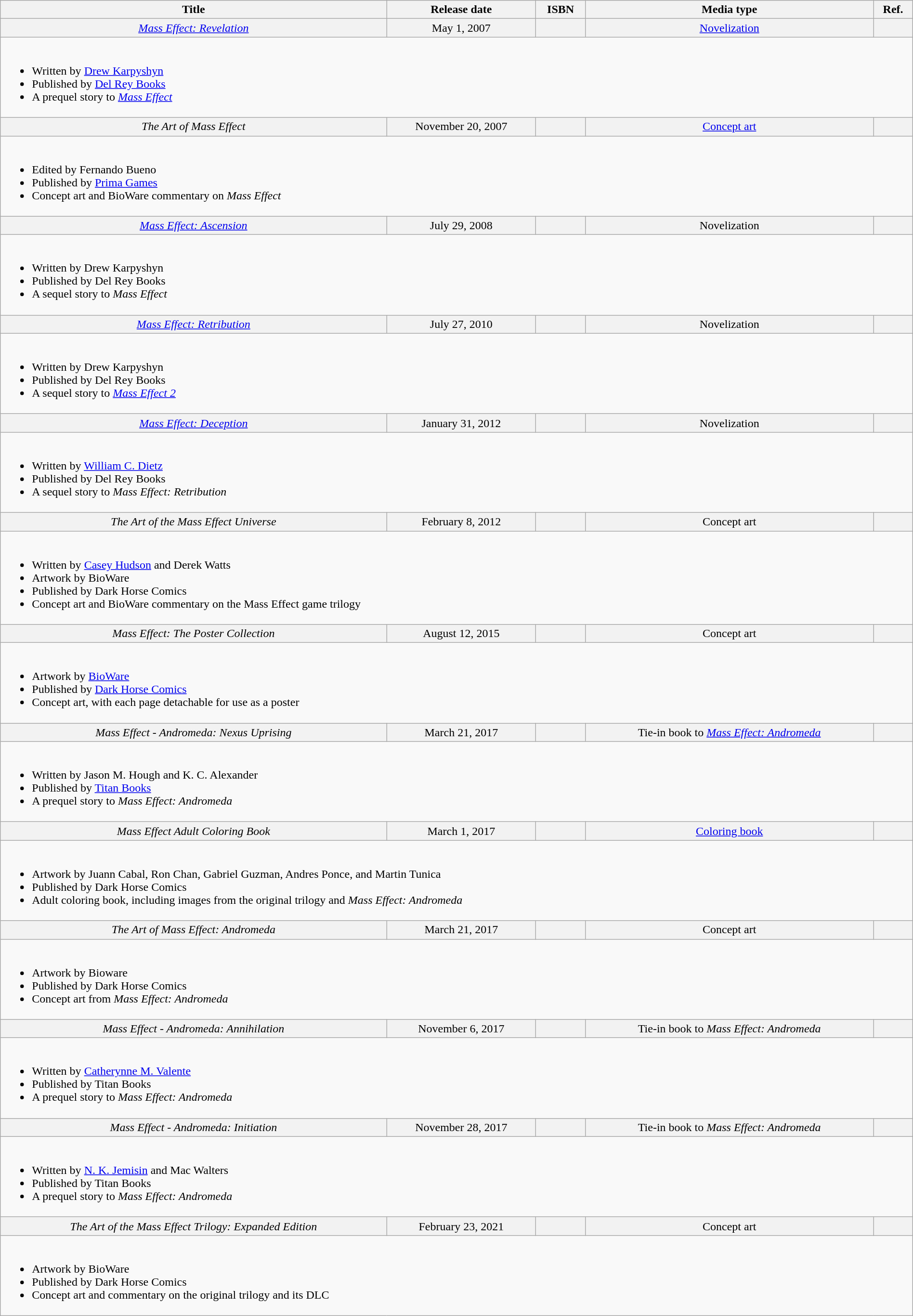<table class="wikitable" width="100%">
<tr style="text-align: center;">
<th scope="col">Title</th>
<th scope="col">Release date</th>
<th scope="col">ISBN</th>
<th scope="col">Media type</th>
<th scope="col">Ref.</th>
</tr>
<tr bgcolor="#F2F2F2" align="center">
<th scope="row" style="font-weight:normal;"><em><a href='#'>Mass Effect: Revelation</a></em></th>
<td>May 1, 2007</td>
<td></td>
<td><a href='#'>Novelization</a></td>
<td></td>
</tr>
<tr>
<td colspan="5"><br><ul><li>Written by <a href='#'>Drew Karpyshyn</a></li><li>Published by <a href='#'>Del Rey Books</a></li><li>A prequel story to <em><a href='#'>Mass Effect</a></em></li></ul></td>
</tr>
<tr bgcolor="#F2F2F2" align="center">
<th scope="row" style="font-weight:normal;"><em>The Art of Mass Effect</em></th>
<td>November 20, 2007</td>
<td></td>
<td><a href='#'>Concept art</a></td>
<td></td>
</tr>
<tr>
<td colspan="5"><br><ul><li>Edited by Fernando Bueno</li><li>Published by <a href='#'>Prima Games</a></li><li>Concept art and BioWare commentary on <em>Mass Effect</em></li></ul></td>
</tr>
<tr bgcolor="#F2F2F2" align="center">
<th scope="row" style="font-weight:normal;"><em><a href='#'>Mass Effect: Ascension</a></em></th>
<td>July 29, 2008</td>
<td></td>
<td>Novelization</td>
<td></td>
</tr>
<tr>
<td colspan="5"><br><ul><li>Written by Drew Karpyshyn</li><li>Published by Del Rey Books</li><li>A sequel story to <em>Mass Effect</em></li></ul></td>
</tr>
<tr bgcolor="#F2F2F2" align="center">
<th scope="row" style="font-weight:normal;"><em><a href='#'>Mass Effect: Retribution</a></em></th>
<td>July 27, 2010</td>
<td></td>
<td>Novelization</td>
<td></td>
</tr>
<tr>
<td colspan="5"><br><ul><li>Written by Drew Karpyshyn</li><li>Published by Del Rey Books</li><li>A sequel story to <em><a href='#'>Mass Effect 2</a></em></li></ul></td>
</tr>
<tr bgcolor="#F2F2F2" align="center">
<th scope="row" style="font-weight:normal;"><em><a href='#'>Mass Effect: Deception</a></em></th>
<td>January 31, 2012</td>
<td></td>
<td>Novelization</td>
<td></td>
</tr>
<tr>
<td colspan="5"><br><ul><li>Written by <a href='#'>William C. Dietz</a></li><li>Published by Del Rey Books</li><li>A sequel story to <em>Mass Effect: Retribution</em></li></ul></td>
</tr>
<tr bgcolor="#F2F2F2" align="center">
<th scope="row" style="font-weight:normal;"><em>The Art of the Mass Effect Universe</em></th>
<td>February 8, 2012</td>
<td></td>
<td>Concept art</td>
<td></td>
</tr>
<tr>
<td colspan="5"><br><ul><li>Written by <a href='#'>Casey Hudson</a> and Derek Watts</li><li>Artwork by BioWare</li><li>Published by Dark Horse Comics</li><li>Concept art and BioWare commentary on the Mass Effect game trilogy</li></ul></td>
</tr>
<tr bgcolor="#F2F2F2" align="center">
<th scope="row" style="font-weight:normal;"><em>Mass Effect: The Poster Collection</em></th>
<td>August 12, 2015</td>
<td></td>
<td>Concept art</td>
<td></td>
</tr>
<tr>
<td colspan="5"><br><ul><li>Artwork by <a href='#'>BioWare</a></li><li>Published by <a href='#'>Dark Horse Comics</a></li><li>Concept art, with each page detachable for use as a poster</li></ul></td>
</tr>
<tr bgcolor="#F2F2F2" align="center">
<th scope="row" style="font-weight:normal;"><em>Mass Effect - Andromeda: Nexus Uprising</em></th>
<td>March 21, 2017</td>
<td></td>
<td>Tie-in book to <em><a href='#'>Mass Effect: Andromeda</a></em></td>
<td></td>
</tr>
<tr>
<td colspan="5"><br><ul><li>Written by Jason M. Hough and K. C. Alexander</li><li>Published by <a href='#'>Titan Books</a></li><li>A prequel story to <em>Mass Effect: Andromeda</em></li></ul></td>
</tr>
<tr bgcolor="#F2F2F2" align="center">
<th scope="row" style="font-weight:normal;"><em>Mass Effect Adult Coloring Book</em></th>
<td>March 1, 2017</td>
<td></td>
<td><a href='#'>Coloring book</a></td>
<td></td>
</tr>
<tr>
<td colspan="5"><br><ul><li>Artwork by Juann Cabal, Ron Chan, Gabriel Guzman, Andres Ponce, and Martin Tunica</li><li>Published by Dark Horse Comics</li><li>Adult coloring book, including images from the original trilogy and <em>Mass Effect: Andromeda</em></li></ul></td>
</tr>
<tr bgcolor="#F2F2F2" align="center">
<th scope="row" style="font-weight:normal;"><em>The Art of Mass Effect: Andromeda</em></th>
<td>March 21, 2017</td>
<td></td>
<td>Concept art</td>
<td></td>
</tr>
<tr>
<td colspan="5"><br><ul><li>Artwork by Bioware</li><li>Published by Dark Horse Comics</li><li>Concept art from <em>Mass Effect: Andromeda</em></li></ul></td>
</tr>
<tr bgcolor="#F2F2F2" align="center">
<th scope="row" style="font-weight:normal;"><em>Mass Effect - Andromeda: Annihilation</em></th>
<td>November 6, 2017</td>
<td></td>
<td>Tie-in book to <em>Mass Effect: Andromeda</em></td>
<td></td>
</tr>
<tr>
<td colspan="5"><br><ul><li>Written by <a href='#'>Catherynne M. Valente</a></li><li>Published by Titan Books</li><li>A prequel story to <em>Mass Effect: Andromeda</em></li></ul></td>
</tr>
<tr bgcolor="#F2F2F2" align="center">
<th scope="row" style="font-weight:normal;"><em>Mass Effect - Andromeda: Initiation</em></th>
<td>November 28, 2017</td>
<td></td>
<td>Tie-in book to <em>Mass Effect: Andromeda</em></td>
<td></td>
</tr>
<tr>
<td colspan="5"><br><ul><li>Written by <a href='#'>N. K. Jemisin</a> and Mac Walters</li><li>Published by Titan Books</li><li>A prequel story to <em>Mass Effect: Andromeda</em></li></ul></td>
</tr>
<tr bgcolor="#F2F2F2" align="center">
<td ! scope="row" style="font-weight:normal;"><em>The Art of the Mass Effect Trilogy: Expanded Edition</em></td>
<td>February 23, 2021</td>
<td></td>
<td>Concept art</td>
<td></td>
</tr>
<tr>
<td colspan="5"><br><ul><li>Artwork by BioWare</li><li>Published by Dark Horse Comics</li><li>Concept art and commentary on the original trilogy and its DLC</li></ul></td>
</tr>
</table>
